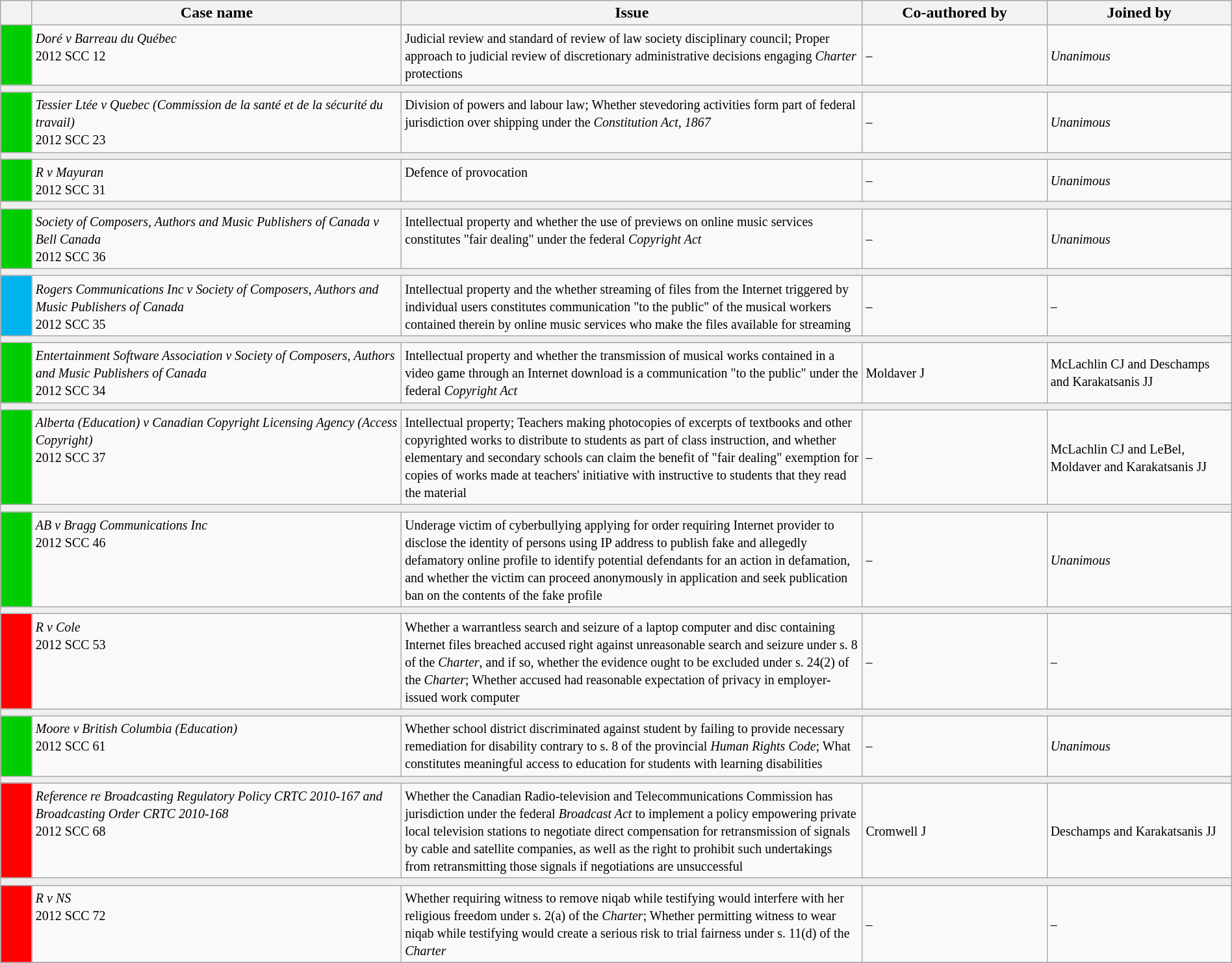<table class="wikitable" width=100%>
<tr bgcolor="#CCCCCC">
<th width=25px></th>
<th width=30%>Case name</th>
<th>Issue</th>
<th width=15%>Co-authored by</th>
<th width=15%>Joined by</th>
</tr>
<tr>
<td bgcolor="00cd00"></td>
<td align=left valign=top><small><em>Doré v Barreau du Québec</em><br> 2012 SCC 12 </small></td>
<td valign=top><small> Judicial review and standard of review of law society disciplinary council; Proper approach to judicial review of discretionary administrative decisions engaging <em>Charter</em> protections</small></td>
<td><small> –</small></td>
<td><small>  <em>Unanimous</em></small></td>
</tr>
<tr>
<td bgcolor=#EEEEEE colspan=5 valign=top><small></small></td>
</tr>
<tr>
<td bgcolor="00cd00"></td>
<td align=left valign=top><small><em>Tessier Ltée v Quebec (Commission de la santé et de la sécurité du travail)</em><br> 2012 SCC 23 </small></td>
<td valign=top><small>Division of powers and labour law; Whether stevedoring activities form part of federal jurisdiction over shipping under the <em>Constitution Act, 1867</em></small></td>
<td><small> –</small></td>
<td><small> <em>Unanimous</em></small></td>
</tr>
<tr>
<td bgcolor=#EEEEEE colspan=5 valign=top><small></small></td>
</tr>
<tr>
<td bgcolor="00cd00"></td>
<td align=left valign=top><small><em>R v Mayuran</em><br> 2012 SCC 31 </small></td>
<td valign=top><small>Defence of provocation</small></td>
<td><small> –</small></td>
<td><small> <em>Unanimous</em></small></td>
</tr>
<tr>
<td bgcolor=#EEEEEE colspan=5 valign=top><small></small></td>
</tr>
<tr>
<td bgcolor="00cd00"></td>
<td align=left valign=top><small><em>Society of Composers, Authors and Music Publishers of Canada v Bell Canada</em><br> 2012 SCC 36 </small></td>
<td valign=top><small>Intellectual property and whether the use of previews on online music services constitutes "fair dealing" under the federal <em>Copyright Act</em></small></td>
<td><small> –</small></td>
<td><small> <em>Unanimous</em></small></td>
</tr>
<tr>
<td bgcolor=#EEEEEE colspan=5 valign=top><small></small></td>
</tr>
<tr>
<td bgcolor="00B2EE"></td>
<td align=left valign=top><small><em>Rogers Communications Inc v Society of Composers, Authors and Music Publishers of Canada</em><br> 2012 SCC 35 </small></td>
<td valign=top><small>Intellectual property and the whether streaming of files from the Internet triggered by individual users constitutes communication "to the public" of the musical workers contained therein by online music services who make the files available for streaming</small></td>
<td><small> –</small></td>
<td><small> –</small></td>
</tr>
<tr>
<td bgcolor=#EEEEEE colspan=5 valign=top><small></small></td>
</tr>
<tr>
<td bgcolor="00cd00"></td>
<td align=left valign=top><small><em>Entertainment Software Association v Society of Composers, Authors and Music Publishers of Canada</em><br> 2012 SCC 34 </small></td>
<td valign=top><small>Intellectual property and whether the transmission of musical works contained in a video game through an Internet download is a communication "to the public" under the federal <em>Copyright Act</em></small></td>
<td><small> Moldaver J</small></td>
<td><small> McLachlin CJ and Deschamps and Karakatsanis JJ</small></td>
</tr>
<tr>
<td bgcolor=#EEEEEE colspan=5 valign=top><small></small></td>
</tr>
<tr>
<td bgcolor="00cd00"></td>
<td align=left valign=top><small><em>Alberta (Education) v Canadian Copyright Licensing Agency (Access Copyright)</em><br> 2012 SCC 37 </small></td>
<td valign=top><small>Intellectual property; Teachers making photocopies of excerpts of textbooks and other copyrighted works to distribute to students as part of class instruction, and whether elementary and secondary schools can claim the benefit of "fair dealing" exemption for copies of works made at teachers' initiative with instructive to students that they read the material</small></td>
<td><small> –</small></td>
<td><small> McLachlin CJ and LeBel, Moldaver and Karakatsanis JJ</small></td>
</tr>
<tr>
<td bgcolor=#EEEEEE colspan=5 valign=top><small></small></td>
</tr>
<tr>
<td bgcolor="00cd00"></td>
<td align=left valign=top><small><em>AB v Bragg Communications Inc</em><br> 2012 SCC 46 </small></td>
<td valign=top><small>Underage victim of cyberbullying applying for order requiring Internet provider to disclose the identity of persons using IP address to publish fake and allegedly defamatory online profile to identify potential defendants for an action in defamation, and whether the victim can proceed anonymously in application and seek publication ban on the contents of the fake profile</small></td>
<td><small> –</small></td>
<td><small> <em>Unanimous</em></small></td>
</tr>
<tr>
<td bgcolor=#EEEEEE colspan=5 valign=top><small></small></td>
</tr>
<tr>
<td bgcolor="red"></td>
<td align=left valign=top><small><em>R v Cole</em><br> 2012 SCC 53 </small></td>
<td valign=top><small>Whether a warrantless search and seizure of a laptop computer and disc containing Internet files breached accused right against unreasonable search and seizure under s. 8 of the <em>Charter</em>, and if so, whether the evidence ought to be excluded under s. 24(2) of the <em>Charter</em>; Whether accused had reasonable expectation of privacy in employer-issued work computer</small></td>
<td><small> –</small></td>
<td><small> –</small></td>
</tr>
<tr>
<td bgcolor=#EEEEEE colspan=5 valign=top><small></small></td>
</tr>
<tr>
<td bgcolor="00cd00"></td>
<td align=left valign=top><small><em>Moore v British Columbia (Education)</em><br> 2012 SCC 61 </small></td>
<td valign=top><small>Whether school district discriminated against student by failing to provide necessary remediation for disability contrary to s. 8 of the provincial <em>Human Rights Code</em>; What constitutes meaningful access to education for students with learning disabilities</small></td>
<td><small> –</small></td>
<td><small> <em>Unanimous</em></small></td>
</tr>
<tr>
<td bgcolor=#EEEEEE colspan=5 valign=top><small></small></td>
</tr>
<tr>
<td bgcolor="red"></td>
<td align=left valign=top><small><em>Reference re Broadcasting Regulatory Policy CRTC 2010-167 and Broadcasting Order CRTC 2010-168</em><br> 2012 SCC 68 </small></td>
<td valign=top><small>Whether the Canadian Radio-television and Telecommunications Commission has jurisdiction under the federal <em>Broadcast Act</em> to implement a policy empowering private local television stations to negotiate direct compensation for retransmission of signals by cable and satellite companies, as well as the right to prohibit such undertakings from retransmitting those signals if negotiations are unsuccessful</small></td>
<td><small> Cromwell J</small></td>
<td><small> Deschamps and Karakatsanis JJ</small></td>
</tr>
<tr>
<td bgcolor=#EEEEEE colspan=5 valign=top><small></small></td>
</tr>
<tr>
<td bgcolor="red"></td>
<td align=left valign=top><small><em>R v NS</em><br> 2012 SCC 72 </small></td>
<td valign=top><small>Whether requiring witness to remove niqab while testifying would interfere with her religious freedom under s. 2(a) of the <em>Charter</em>; Whether permitting witness to wear niqab while testifying would create a serious risk to trial fairness under s. 11(d) of the <em>Charter</em></small></td>
<td><small> –</small></td>
<td><small> –</small></td>
</tr>
<tr>
</tr>
</table>
